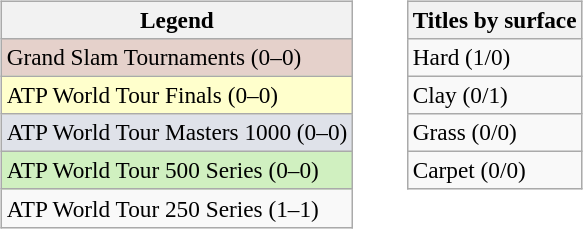<table width=43%>
<tr>
<td valign=top width=33% align=left><br><table class=wikitable style=font-size:97%>
<tr>
<th>Legend</th>
</tr>
<tr bgcolor=#e5d1cb>
<td>Grand Slam Tournaments (0–0)</td>
</tr>
<tr bgcolor=ffffcc>
<td>ATP World Tour Finals (0–0)</td>
</tr>
<tr bgcolor=#dfe2e9>
<td>ATP World Tour Masters 1000 (0–0)</td>
</tr>
<tr bgcolor=#d0f0c0>
<td>ATP World Tour 500 Series (0–0)</td>
</tr>
<tr>
<td>ATP World Tour 250 Series (1–1)</td>
</tr>
</table>
</td>
<td valign=top width=33% align=left><br><table class=wikitable style=font-size:97%>
<tr>
<th>Titles by surface</th>
</tr>
<tr>
<td>Hard (1/0)</td>
</tr>
<tr>
<td>Clay (0/1)</td>
</tr>
<tr>
<td>Grass (0/0)</td>
</tr>
<tr>
<td>Carpet (0/0)</td>
</tr>
</table>
</td>
</tr>
</table>
